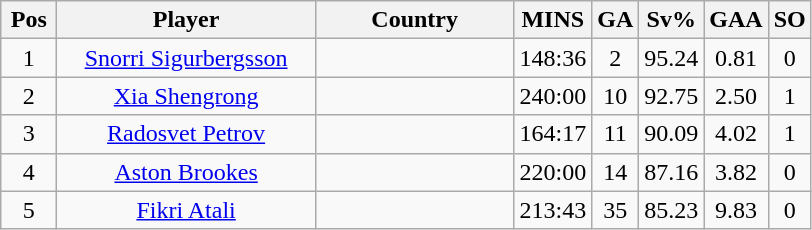<table class="wikitable sortable" style="text-align: center;">
<tr>
<th width=30>Pos</th>
<th width=165>Player</th>
<th width=125>Country</th>
<th width=20>MINS</th>
<th width=20>GA</th>
<th width=20>Sv%</th>
<th width=20>GAA</th>
<th width=20>SO</th>
</tr>
<tr>
<td>1</td>
<td><a href='#'>Snorri Sigurbergsson</a></td>
<td></td>
<td>148:36</td>
<td>2</td>
<td>95.24</td>
<td>0.81</td>
<td>0</td>
</tr>
<tr>
<td>2</td>
<td><a href='#'>Xia Shengrong</a></td>
<td></td>
<td>240:00</td>
<td>10</td>
<td>92.75</td>
<td>2.50</td>
<td>1</td>
</tr>
<tr>
<td>3</td>
<td><a href='#'>Radosvet Petrov</a></td>
<td></td>
<td>164:17</td>
<td>11</td>
<td>90.09</td>
<td>4.02</td>
<td>1</td>
</tr>
<tr>
<td>4</td>
<td><a href='#'>Aston Brookes</a></td>
<td></td>
<td>220:00</td>
<td>14</td>
<td>87.16</td>
<td>3.82</td>
<td>0</td>
</tr>
<tr>
<td>5</td>
<td><a href='#'>Fikri Atali</a></td>
<td></td>
<td>213:43</td>
<td>35</td>
<td>85.23</td>
<td>9.83</td>
<td>0</td>
</tr>
</table>
